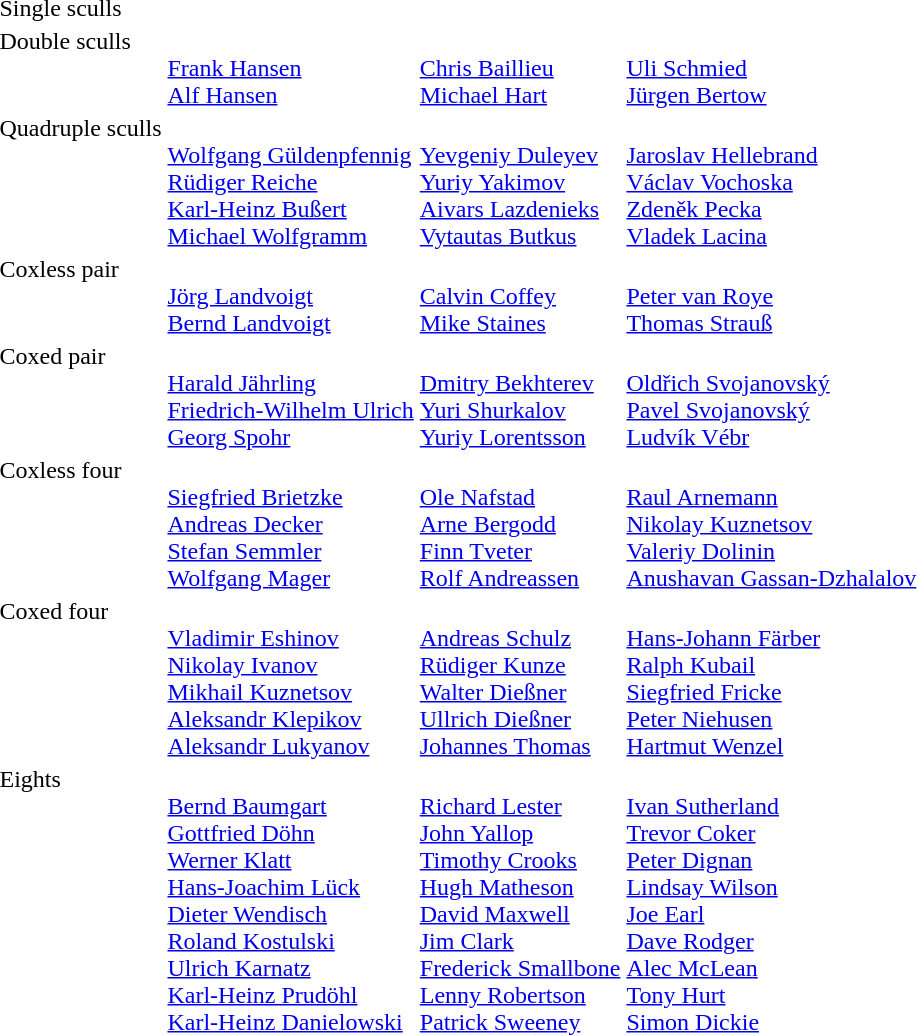<table>
<tr>
<td>Single sculls<br></td>
<td></td>
<td></td>
<td></td>
</tr>
<tr valign="top">
<td>Double sculls<br></td>
<td><br><a href='#'>Frank Hansen</a><br><a href='#'>Alf Hansen</a></td>
<td><br><a href='#'>Chris Baillieu</a><br><a href='#'>Michael Hart</a></td>
<td><br><a href='#'>Uli Schmied</a><br><a href='#'>Jürgen Bertow</a></td>
</tr>
<tr valign="top">
<td>Quadruple sculls<br></td>
<td><br><a href='#'>Wolfgang Güldenpfennig</a><br><a href='#'>Rüdiger Reiche</a><br><a href='#'>Karl-Heinz Bußert</a><br><a href='#'>Michael Wolfgramm</a></td>
<td><br><a href='#'>Yevgeniy Duleyev</a><br><a href='#'>Yuriy Yakimov</a><br><a href='#'>Aivars Lazdenieks</a><br><a href='#'>Vytautas Butkus</a></td>
<td><br><a href='#'>Jaroslav Hellebrand</a><br><a href='#'>Václav Vochoska</a><br><a href='#'>Zdeněk Pecka</a><br><a href='#'>Vladek Lacina</a></td>
</tr>
<tr valign="top">
<td>Coxless pair<br></td>
<td><br><a href='#'>Jörg Landvoigt</a><br><a href='#'>Bernd Landvoigt</a></td>
<td><br><a href='#'>Calvin Coffey</a><br><a href='#'>Mike Staines</a></td>
<td><br><a href='#'>Peter van Roye</a><br><a href='#'>Thomas Strauß</a></td>
</tr>
<tr valign="top">
<td>Coxed pair<br></td>
<td><br><a href='#'>Harald Jährling</a><br><a href='#'>Friedrich-Wilhelm Ulrich</a><br><a href='#'>Georg Spohr</a></td>
<td><br><a href='#'>Dmitry Bekhterev</a><br><a href='#'>Yuri Shurkalov</a><br><a href='#'>Yuriy Lorentsson</a></td>
<td><br><a href='#'>Oldřich Svojanovský</a><br><a href='#'>Pavel Svojanovský</a><br><a href='#'>Ludvík Vébr</a></td>
</tr>
<tr valign="top">
<td>Coxless four<br></td>
<td><br><a href='#'>Siegfried Brietzke</a><br><a href='#'>Andreas Decker</a><br><a href='#'>Stefan Semmler</a><br><a href='#'>Wolfgang Mager</a></td>
<td><br><a href='#'>Ole Nafstad</a><br><a href='#'>Arne Bergodd</a><br><a href='#'>Finn Tveter</a><br><a href='#'>Rolf Andreassen</a></td>
<td><br><a href='#'>Raul Arnemann</a><br><a href='#'>Nikolay Kuznetsov</a><br><a href='#'>Valeriy Dolinin</a><br><a href='#'>Anushavan Gassan-Dzhalalov</a></td>
</tr>
<tr valign="top">
<td>Coxed four<br></td>
<td><br><a href='#'>Vladimir Eshinov</a><br><a href='#'>Nikolay Ivanov</a><br><a href='#'>Mikhail Kuznetsov</a><br><a href='#'>Aleksandr Klepikov</a><br><a href='#'>Aleksandr Lukyanov</a></td>
<td><br><a href='#'>Andreas Schulz</a><br><a href='#'>Rüdiger Kunze</a><br><a href='#'>Walter Dießner</a><br><a href='#'>Ullrich Dießner</a><br><a href='#'>Johannes Thomas</a></td>
<td><br><a href='#'>Hans-Johann Färber</a><br><a href='#'>Ralph Kubail</a><br><a href='#'>Siegfried Fricke</a><br><a href='#'>Peter Niehusen</a><br><a href='#'>Hartmut Wenzel</a></td>
</tr>
<tr valign="top">
<td>Eights<br></td>
<td><br><a href='#'>Bernd Baumgart</a><br><a href='#'>Gottfried Döhn</a><br><a href='#'>Werner Klatt</a><br><a href='#'>Hans-Joachim Lück</a><br><a href='#'>Dieter Wendisch</a><br><a href='#'>Roland Kostulski</a><br><a href='#'>Ulrich Karnatz</a><br><a href='#'>Karl-Heinz Prudöhl</a><br><a href='#'>Karl-Heinz Danielowski</a></td>
<td><br><a href='#'>Richard Lester</a><br><a href='#'>John Yallop</a><br><a href='#'>Timothy Crooks</a><br><a href='#'>Hugh Matheson</a><br><a href='#'>David Maxwell</a><br><a href='#'>Jim Clark</a><br><a href='#'>Frederick Smallbone</a><br><a href='#'>Lenny Robertson</a><br><a href='#'>Patrick Sweeney</a></td>
<td><br><a href='#'>Ivan Sutherland</a><br><a href='#'>Trevor Coker</a><br><a href='#'>Peter Dignan</a><br><a href='#'>Lindsay Wilson</a><br><a href='#'>Joe Earl</a><br><a href='#'>Dave Rodger</a><br><a href='#'>Alec McLean</a><br><a href='#'>Tony Hurt</a><br><a href='#'>Simon Dickie</a></td>
</tr>
</table>
